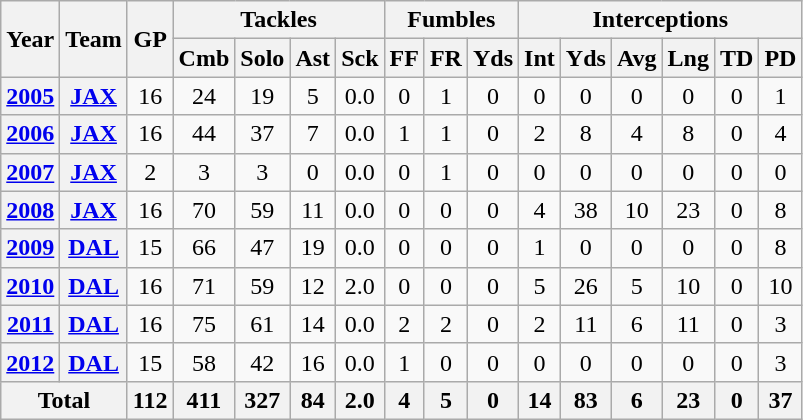<table class="wikitable" style="text-align: center;">
<tr>
<th rowspan="2">Year</th>
<th rowspan="2">Team</th>
<th rowspan="2">GP</th>
<th colspan="4">Tackles</th>
<th colspan="3">Fumbles</th>
<th colspan="6">Interceptions</th>
</tr>
<tr>
<th>Cmb</th>
<th>Solo</th>
<th>Ast</th>
<th>Sck</th>
<th>FF</th>
<th>FR</th>
<th>Yds</th>
<th>Int</th>
<th>Yds</th>
<th>Avg</th>
<th>Lng</th>
<th>TD</th>
<th>PD</th>
</tr>
<tr>
<th><a href='#'>2005</a></th>
<th><a href='#'>JAX</a></th>
<td>16</td>
<td>24</td>
<td>19</td>
<td>5</td>
<td>0.0</td>
<td>0</td>
<td>1</td>
<td>0</td>
<td>0</td>
<td>0</td>
<td>0</td>
<td>0</td>
<td>0</td>
<td>1</td>
</tr>
<tr>
<th><a href='#'>2006</a></th>
<th><a href='#'>JAX</a></th>
<td>16</td>
<td>44</td>
<td>37</td>
<td>7</td>
<td>0.0</td>
<td>1</td>
<td>1</td>
<td>0</td>
<td>2</td>
<td>8</td>
<td>4</td>
<td>8</td>
<td>0</td>
<td>4</td>
</tr>
<tr>
<th><a href='#'>2007</a></th>
<th><a href='#'>JAX</a></th>
<td>2</td>
<td>3</td>
<td>3</td>
<td>0</td>
<td>0.0</td>
<td>0</td>
<td>1</td>
<td>0</td>
<td>0</td>
<td>0</td>
<td>0</td>
<td>0</td>
<td>0</td>
<td>0</td>
</tr>
<tr>
<th><a href='#'>2008</a></th>
<th><a href='#'>JAX</a></th>
<td>16</td>
<td>70</td>
<td>59</td>
<td>11</td>
<td>0.0</td>
<td>0</td>
<td>0</td>
<td>0</td>
<td>4</td>
<td>38</td>
<td>10</td>
<td>23</td>
<td>0</td>
<td>8</td>
</tr>
<tr>
<th><a href='#'>2009</a></th>
<th><a href='#'>DAL</a></th>
<td>15</td>
<td>66</td>
<td>47</td>
<td>19</td>
<td>0.0</td>
<td>0</td>
<td>0</td>
<td>0</td>
<td>1</td>
<td>0</td>
<td>0</td>
<td>0</td>
<td>0</td>
<td>8</td>
</tr>
<tr>
<th><a href='#'>2010</a></th>
<th><a href='#'>DAL</a></th>
<td>16</td>
<td>71</td>
<td>59</td>
<td>12</td>
<td>2.0</td>
<td>0</td>
<td>0</td>
<td>0</td>
<td>5</td>
<td>26</td>
<td>5</td>
<td>10</td>
<td>0</td>
<td>10</td>
</tr>
<tr>
<th><a href='#'>2011</a></th>
<th><a href='#'>DAL</a></th>
<td>16</td>
<td>75</td>
<td>61</td>
<td>14</td>
<td>0.0</td>
<td>2</td>
<td>2</td>
<td>0</td>
<td>2</td>
<td>11</td>
<td>6</td>
<td>11</td>
<td>0</td>
<td>3</td>
</tr>
<tr>
<th><a href='#'>2012</a></th>
<th><a href='#'>DAL</a></th>
<td>15</td>
<td>58</td>
<td>42</td>
<td>16</td>
<td>0.0</td>
<td>1</td>
<td>0</td>
<td>0</td>
<td>0</td>
<td>0</td>
<td>0</td>
<td>0</td>
<td>0</td>
<td>3</td>
</tr>
<tr>
<th colspan="2">Total</th>
<th>112</th>
<th>411</th>
<th>327</th>
<th>84</th>
<th>2.0</th>
<th>4</th>
<th>5</th>
<th>0</th>
<th>14</th>
<th>83</th>
<th>6</th>
<th>23</th>
<th>0</th>
<th>37</th>
</tr>
</table>
